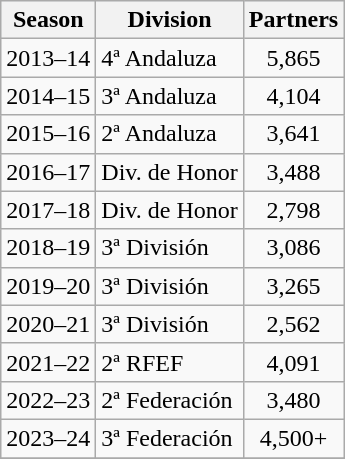<table class="wikitable">
<tr style="background:#f0f6fa;">
<th>Season</th>
<th>Division</th>
<th>Partners</th>
</tr>
<tr>
<td>2013–14</td>
<td>4ª Andaluza</td>
<td align=center>5,865</td>
</tr>
<tr>
<td>2014–15</td>
<td>3ª Andaluza</td>
<td align=center>4,104</td>
</tr>
<tr>
<td>2015–16</td>
<td>2ª Andaluza</td>
<td align=center>3,641</td>
</tr>
<tr>
<td>2016–17</td>
<td>Div. de Honor</td>
<td align=center>3,488</td>
</tr>
<tr>
<td>2017–18</td>
<td>Div. de Honor</td>
<td align=center>2,798</td>
</tr>
<tr>
<td>2018–19</td>
<td>3ª División</td>
<td align=center>3,086</td>
</tr>
<tr>
<td>2019–20</td>
<td>3ª División</td>
<td align=center>3,265</td>
</tr>
<tr>
<td>2020–21</td>
<td>3ª División</td>
<td align=center>2,562</td>
</tr>
<tr>
<td>2021–22</td>
<td>2ª RFEF</td>
<td align=center>4,091</td>
</tr>
<tr>
<td>2022–23</td>
<td>2ª Federación</td>
<td align=center>3,480</td>
</tr>
<tr>
<td>2023–24</td>
<td>3ª Federación</td>
<td align=center>4,500+</td>
</tr>
<tr>
</tr>
</table>
